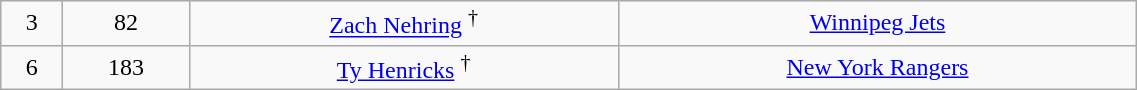<table class="wikitable" width="60%">
<tr align="center" bgcolor="">
<td>3</td>
<td>82</td>
<td><a href='#'>Zach Nehring</a> <sup>†</sup></td>
<td><a href='#'>Winnipeg Jets</a></td>
</tr>
<tr align="center" bgcolor="">
<td>6</td>
<td>183</td>
<td><a href='#'>Ty Henricks</a> <sup>†</sup></td>
<td><a href='#'>New York Rangers</a></td>
</tr>
</table>
